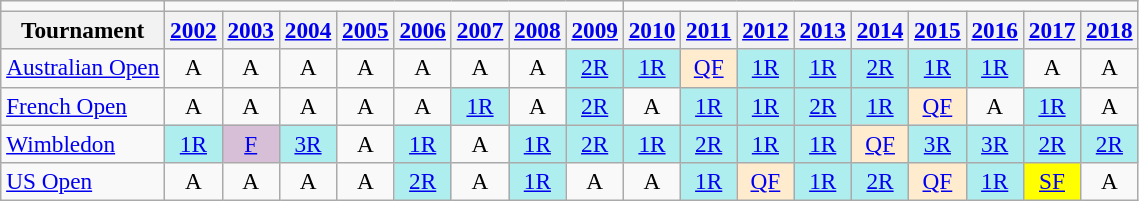<table class=wikitable style=text-align:center;font-size:97%>
<tr>
<td colspan="1"></td>
<td colspan="8"></td>
<td colspan="9"></td>
</tr>
<tr>
<th>Tournament</th>
<th><a href='#'>2002</a></th>
<th><a href='#'>2003</a></th>
<th><a href='#'>2004</a></th>
<th><a href='#'>2005</a></th>
<th><a href='#'>2006</a></th>
<th><a href='#'>2007</a></th>
<th><a href='#'>2008</a></th>
<th><a href='#'>2009</a></th>
<th><a href='#'>2010</a></th>
<th><a href='#'>2011</a></th>
<th><a href='#'>2012</a></th>
<th><a href='#'>2013</a></th>
<th><a href='#'>2014</a></th>
<th><a href='#'>2015</a></th>
<th><a href='#'>2016</a></th>
<th><a href='#'>2017</a></th>
<th><a href='#'>2018</a></th>
</tr>
<tr>
<td align=left><a href='#'>Australian Open</a></td>
<td>A</td>
<td>A</td>
<td>A</td>
<td>A</td>
<td>A</td>
<td>A</td>
<td>A</td>
<td bgcolor=afeeee><a href='#'>2R</a></td>
<td bgcolor=afeeee><a href='#'>1R</a></td>
<td bgcolor=ffebcd><a href='#'>QF</a></td>
<td bgcolor=afeeee><a href='#'>1R</a></td>
<td bgcolor=afeeee><a href='#'>1R</a></td>
<td bgcolor=afeeee><a href='#'>2R</a></td>
<td bgcolor=afeeee><a href='#'>1R</a></td>
<td bgcolor=afeeee><a href='#'>1R</a></td>
<td>A</td>
<td>A</td>
</tr>
<tr>
<td align=left><a href='#'>French Open</a></td>
<td>A</td>
<td>A</td>
<td>A</td>
<td>A</td>
<td>A</td>
<td bgcolor=afeeee><a href='#'>1R</a></td>
<td>A</td>
<td bgcolor=afeeee><a href='#'>2R</a></td>
<td>A</td>
<td bgcolor=afeeee><a href='#'>1R</a></td>
<td bgcolor=afeeee><a href='#'>1R</a></td>
<td bgcolor=afeeee><a href='#'>2R</a></td>
<td bgcolor=afeeee><a href='#'>1R</a></td>
<td bgcolor=ffebcd><a href='#'>QF</a></td>
<td>A</td>
<td bgcolor=afeeee><a href='#'>1R</a></td>
<td>A</td>
</tr>
<tr>
<td align=left><a href='#'>Wimbledon</a></td>
<td bgcolor=afeeee><a href='#'>1R</a></td>
<td bgcolor=D8BFD8><a href='#'>F</a></td>
<td bgcolor=afeeee><a href='#'>3R</a></td>
<td>A</td>
<td bgcolor=afeeee><a href='#'>1R</a></td>
<td>A</td>
<td bgcolor=afeeee><a href='#'>1R</a></td>
<td bgcolor=afeeee><a href='#'>2R</a></td>
<td bgcolor=afeeee><a href='#'>1R</a></td>
<td bgcolor=afeeee><a href='#'>2R</a></td>
<td bgcolor=afeeee><a href='#'>1R</a></td>
<td bgcolor=afeeee><a href='#'>1R</a></td>
<td bgcolor=ffebcd><a href='#'>QF</a></td>
<td bgcolor=afeeee><a href='#'>3R</a></td>
<td bgcolor=afeeee><a href='#'>3R</a></td>
<td bgcolor=afeeee><a href='#'>2R</a></td>
<td bgcolor=afeeee><a href='#'>2R</a></td>
</tr>
<tr>
<td align=left><a href='#'>US Open</a></td>
<td>A</td>
<td>A</td>
<td>A</td>
<td>A</td>
<td bgcolor=afeeee><a href='#'>2R</a></td>
<td>A</td>
<td bgcolor=afeeee><a href='#'>1R</a></td>
<td>A</td>
<td>A</td>
<td bgcolor=afeeee><a href='#'>1R</a></td>
<td bgcolor=ffebcd><a href='#'>QF</a></td>
<td bgcolor=afeeee><a href='#'>1R</a></td>
<td bgcolor=afeeee><a href='#'>2R</a></td>
<td bgcolor=ffebcd><a href='#'>QF</a></td>
<td bgcolor=afeeee><a href='#'>1R</a></td>
<td bgcolor=yellow><a href='#'>SF</a></td>
<td>A</td>
</tr>
</table>
